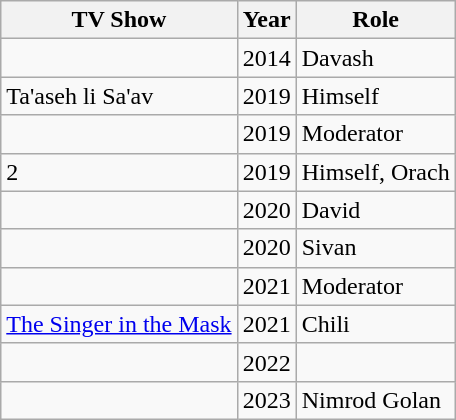<table class="wikitable">
<tr>
<th>TV Show</th>
<th>Year</th>
<th>Role</th>
</tr>
<tr>
<td></td>
<td>2014</td>
<td>Davash</td>
</tr>
<tr>
<td>Ta'aseh li Sa'av</td>
<td>2019</td>
<td>Himself</td>
</tr>
<tr>
<td></td>
<td>2019</td>
<td>Moderator</td>
</tr>
<tr>
<td> 2</td>
<td>2019</td>
<td>Himself, Orach</td>
</tr>
<tr>
<td></td>
<td>2020</td>
<td>David</td>
</tr>
<tr>
<td></td>
<td>2020</td>
<td>Sivan</td>
</tr>
<tr>
<td></td>
<td>2021</td>
<td>Moderator</td>
</tr>
<tr>
<td><a href='#'>The Singer in the Mask</a></td>
<td>2021</td>
<td>Chili</td>
</tr>
<tr>
<td></td>
<td>2022</td>
<td></td>
</tr>
<tr>
<td></td>
<td>2023</td>
<td>Nimrod Golan</td>
</tr>
</table>
